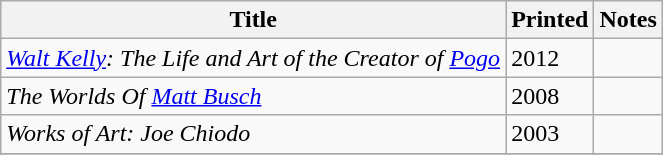<table class="wikitable">
<tr>
<th>Title</th>
<th>Printed</th>
<th>Notes</th>
</tr>
<tr>
<td><em><a href='#'>Walt Kelly</a>: The Life and Art of the Creator of <a href='#'>Pogo</a></em></td>
<td>2012</td>
<td></td>
</tr>
<tr>
<td><em>The Worlds Of <a href='#'>Matt Busch</a></em></td>
<td>2008</td>
<td></td>
</tr>
<tr>
<td><em>Works of Art: Joe Chiodo</em></td>
<td>2003</td>
<td></td>
</tr>
<tr>
</tr>
</table>
